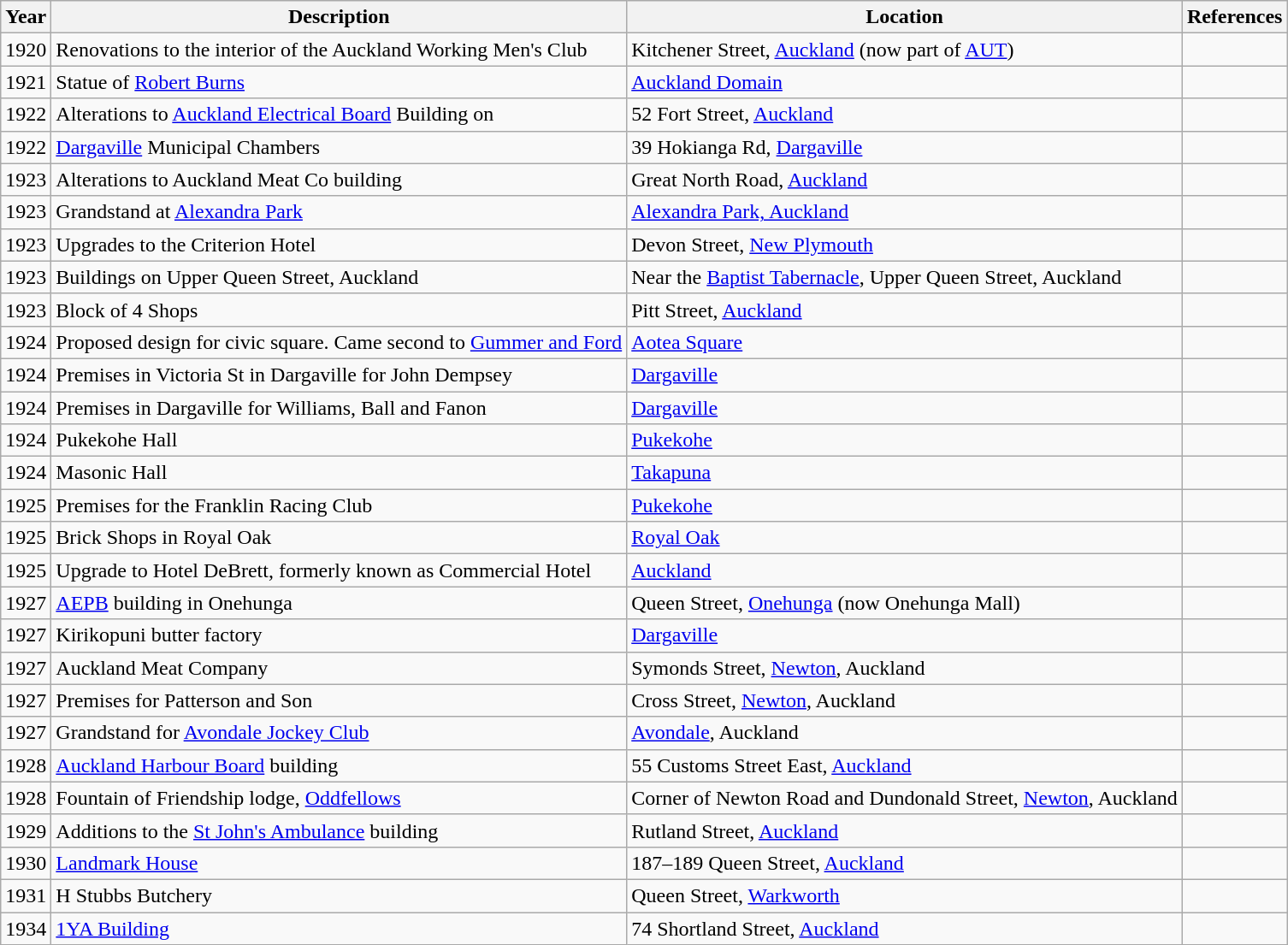<table class="wikitable sortable">
<tr>
<th>Year</th>
<th>Description</th>
<th>Location</th>
<th>References</th>
</tr>
<tr>
<td>1920</td>
<td>Renovations to the interior of the Auckland Working Men's Club</td>
<td>Kitchener Street, <a href='#'>Auckland</a> (now part of <a href='#'>AUT</a>)</td>
<td></td>
</tr>
<tr>
<td>1921</td>
<td>Statue of <a href='#'>Robert Burns</a></td>
<td><a href='#'>Auckland Domain</a></td>
<td></td>
</tr>
<tr>
<td>1922</td>
<td>Alterations to <a href='#'>Auckland Electrical Board</a> Building on</td>
<td>52 Fort Street, <a href='#'>Auckland</a></td>
<td></td>
</tr>
<tr>
<td>1922</td>
<td><a href='#'>Dargaville</a> Municipal Chambers</td>
<td>39 Hokianga Rd, <a href='#'>Dargaville</a></td>
<td></td>
</tr>
<tr>
<td>1923</td>
<td>Alterations to Auckland Meat Co building</td>
<td>Great North Road, <a href='#'>Auckland</a></td>
<td></td>
</tr>
<tr>
<td>1923</td>
<td>Grandstand at <a href='#'>Alexandra Park</a></td>
<td><a href='#'>Alexandra Park, Auckland</a></td>
<td></td>
</tr>
<tr>
<td>1923</td>
<td>Upgrades to the Criterion Hotel</td>
<td>Devon Street, <a href='#'>New Plymouth</a></td>
<td></td>
</tr>
<tr>
<td>1923</td>
<td>Buildings on Upper Queen Street, Auckland</td>
<td>Near the <a href='#'>Baptist Tabernacle</a>, Upper Queen Street, Auckland</td>
<td></td>
</tr>
<tr>
<td>1923</td>
<td>Block of 4 Shops</td>
<td>Pitt Street, <a href='#'>Auckland</a></td>
<td></td>
</tr>
<tr>
<td>1924</td>
<td>Proposed design for civic square. Came second to <a href='#'>Gummer and Ford</a></td>
<td><a href='#'>Aotea Square</a></td>
<td></td>
</tr>
<tr>
<td>1924</td>
<td>Premises in Victoria St in Dargaville for John Dempsey</td>
<td><a href='#'>Dargaville</a></td>
<td></td>
</tr>
<tr>
<td>1924</td>
<td>Premises in Dargaville for Williams, Ball and Fanon</td>
<td><a href='#'>Dargaville</a></td>
<td></td>
</tr>
<tr>
<td>1924</td>
<td>Pukekohe Hall</td>
<td><a href='#'>Pukekohe</a></td>
<td></td>
</tr>
<tr>
<td>1924</td>
<td>Masonic Hall</td>
<td><a href='#'>Takapuna</a></td>
<td></td>
</tr>
<tr>
<td>1925</td>
<td>Premises for the Franklin Racing Club</td>
<td><a href='#'>Pukekohe</a></td>
<td></td>
</tr>
<tr>
<td>1925</td>
<td>Brick Shops in Royal Oak</td>
<td><a href='#'>Royal Oak</a></td>
<td></td>
</tr>
<tr>
<td>1925</td>
<td>Upgrade to Hotel DeBrett, formerly known as Commercial Hotel</td>
<td><a href='#'>Auckland</a></td>
<td></td>
</tr>
<tr>
<td>1927</td>
<td><a href='#'>AEPB</a> building in Onehunga</td>
<td>Queen Street, <a href='#'>Onehunga</a> (now Onehunga Mall)</td>
<td></td>
</tr>
<tr>
<td>1927</td>
<td>Kirikopuni butter factory</td>
<td><a href='#'>Dargaville</a></td>
<td></td>
</tr>
<tr>
<td>1927</td>
<td>Auckland Meat Company</td>
<td>Symonds Street, <a href='#'>Newton</a>, Auckland</td>
<td></td>
</tr>
<tr>
<td>1927</td>
<td>Premises for Patterson and Son</td>
<td>Cross Street, <a href='#'>Newton</a>, Auckland</td>
<td></td>
</tr>
<tr>
<td>1927</td>
<td>Grandstand for <a href='#'>Avondale Jockey Club</a></td>
<td><a href='#'>Avondale</a>, Auckland</td>
<td></td>
</tr>
<tr>
<td>1928</td>
<td><a href='#'>Auckland Harbour Board</a> building</td>
<td>55 Customs Street East, <a href='#'>Auckland</a></td>
<td></td>
</tr>
<tr>
<td>1928</td>
<td>Fountain of Friendship lodge, <a href='#'>Oddfellows</a></td>
<td>Corner of Newton Road and Dundonald Street, <a href='#'>Newton</a>, Auckland</td>
<td></td>
</tr>
<tr>
<td>1929</td>
<td>Additions to the <a href='#'>St John's Ambulance</a> building</td>
<td>Rutland Street, <a href='#'>Auckland</a></td>
<td></td>
</tr>
<tr>
<td>1930</td>
<td><a href='#'>Landmark House</a></td>
<td>187–189 Queen Street, <a href='#'>Auckland</a></td>
<td></td>
</tr>
<tr>
<td>1931</td>
<td>H Stubbs Butchery</td>
<td>Queen Street, <a href='#'>Warkworth</a></td>
<td></td>
</tr>
<tr>
<td>1934</td>
<td><a href='#'>1YA Building</a></td>
<td>74 Shortland Street, <a href='#'>Auckland</a></td>
<td></td>
</tr>
</table>
